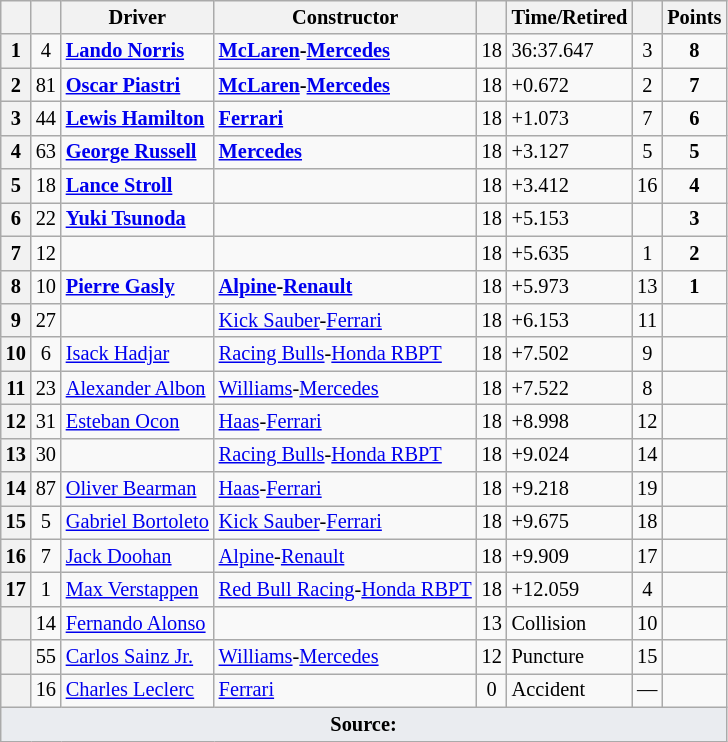<table class="wikitable sortable" style="font-size: 85%;">
<tr>
<th scope="col"></th>
<th scope="col"></th>
<th scope="col">Driver</th>
<th scope="col">Constructor</th>
<th scope="col" class="unsortable"></th>
<th scope="col" class="unsortable">Time/Retired</th>
<th scope="col"></th>
<th scope="col">Points</th>
</tr>
<tr>
<th>1</th>
<td align=center>4</td>
<td data-sort-value="nor"> <strong><a href='#'>Lando Norris</a></strong></td>
<td><strong><a href='#'>McLaren</a>-<a href='#'>Mercedes</a></strong></td>
<td align=center>18</td>
<td>36:37.647</td>
<td align=center>3</td>
<td align=center><strong>8</strong></td>
</tr>
<tr>
<th>2</th>
<td align=center>81</td>
<td data-sort-value="pia"> <strong><a href='#'>Oscar Piastri</a></strong></td>
<td><strong><a href='#'>McLaren</a>-<a href='#'>Mercedes</a></strong></td>
<td align=center>18</td>
<td>+0.672</td>
<td align=center>2</td>
<td align=center><strong>7</strong></td>
</tr>
<tr>
<th>3</th>
<td align="center">44</td>
<td data-sort-value="ham"> <strong><a href='#'>Lewis Hamilton</a></strong></td>
<td><strong><a href='#'>Ferrari</a></strong></td>
<td align="center">18</td>
<td>+1.073</td>
<td align="center">7</td>
<td align="center"><strong>6</strong></td>
</tr>
<tr>
<th>4</th>
<td align=center>63</td>
<td data-sort-value="rus"> <strong><a href='#'>George Russell</a></strong></td>
<td><strong><a href='#'>Mercedes</a></strong></td>
<td align=center>18</td>
<td>+3.127</td>
<td align=center>5</td>
<td align=center><strong>5</strong></td>
</tr>
<tr>
<th>5</th>
<td align=center>18</td>
<td data-sort-value="str"> <strong><a href='#'>Lance Stroll</a></strong></td>
<td></td>
<td align=center>18</td>
<td>+3.412</td>
<td align=center>16</td>
<td align=center><strong>4</strong></td>
</tr>
<tr>
<th>6</th>
<td align=center>22</td>
<td data-sort-value="tsu"> <strong><a href='#'>Yuki Tsunoda</a></strong></td>
<td></td>
<td align=center>18</td>
<td>+5.153</td>
<td align=center></td>
<td align=center><strong>3</strong></td>
</tr>
<tr>
<th>7</th>
<td align=center>12</td>
<td data-sort-value="ant"></td>
<td></td>
<td align=center>18</td>
<td>+5.635</td>
<td align=center>1</td>
<td align=center><strong>2</strong></td>
</tr>
<tr>
<th>8</th>
<td align=center>10</td>
<td data-sort-value="gas"> <strong><a href='#'>Pierre Gasly</a></strong></td>
<td><strong><a href='#'>Alpine</a>-<a href='#'>Renault</a></strong></td>
<td align=center>18</td>
<td>+5.973</td>
<td align="center">13</td>
<td align=center><strong>1</strong></td>
</tr>
<tr>
<th>9</th>
<td align=center>27</td>
<td data-sort-value="hul"></td>
<td><a href='#'>Kick Sauber</a>-<a href='#'>Ferrari</a></td>
<td align=center>18</td>
<td>+6.153</td>
<td align=center>11</td>
<td></td>
</tr>
<tr>
<th>10</th>
<td align=center>6</td>
<td data-sort-value="had"> <a href='#'>Isack Hadjar</a></td>
<td><a href='#'>Racing Bulls</a>-<a href='#'>Honda RBPT</a></td>
<td align=center>18</td>
<td>+7.502</td>
<td align=center>9</td>
<td></td>
</tr>
<tr>
<th>11</th>
<td align=center>23</td>
<td data-sort-value="alb"> <a href='#'>Alexander Albon</a></td>
<td><a href='#'>Williams</a>-<a href='#'>Mercedes</a></td>
<td align=center>18</td>
<td>+7.522</td>
<td align=center>8</td>
<td></td>
</tr>
<tr>
<th>12</th>
<td align=center>31</td>
<td data-sort-value="oco"> <a href='#'>Esteban Ocon</a></td>
<td><a href='#'>Haas</a>-<a href='#'>Ferrari</a></td>
<td align=center>18</td>
<td>+8.998</td>
<td align=center>12</td>
<td></td>
</tr>
<tr>
<th>13</th>
<td align=center>30</td>
<td data-sort-value="law"></td>
<td><a href='#'>Racing Bulls</a>-<a href='#'>Honda RBPT</a></td>
<td align=center>18</td>
<td>+9.024</td>
<td align=center>14</td>
<td></td>
</tr>
<tr>
<th>14</th>
<td align=center>87</td>
<td data-sort-value="bea"> <a href='#'>Oliver Bearman</a></td>
<td><a href='#'>Haas</a>-<a href='#'>Ferrari</a></td>
<td align=center>18</td>
<td>+9.218</td>
<td align=center>19</td>
<td align=center></td>
</tr>
<tr>
<th>15</th>
<td align=center>5</td>
<td data-sort-value="bor"> <a href='#'>Gabriel Bortoleto</a></td>
<td><a href='#'>Kick Sauber</a>-<a href='#'>Ferrari</a></td>
<td align=center>18</td>
<td>+9.675</td>
<td align=center>18</td>
<td></td>
</tr>
<tr>
<th>16</th>
<td align=center>7</td>
<td data-sort-value="doo"> <a href='#'>Jack Doohan</a></td>
<td><a href='#'>Alpine</a>-<a href='#'>Renault</a></td>
<td align=center>18</td>
<td>+9.909</td>
<td align=center>17</td>
<td></td>
</tr>
<tr>
<th>17</th>
<td align=center>1</td>
<td data-sort-value="ver"> <a href='#'>Max Verstappen</a></td>
<td><a href='#'>Red Bull Racing</a>-<a href='#'>Honda RBPT</a></td>
<td align=center>18</td>
<td>+12.059</td>
<td align=center>4</td>
<td></td>
</tr>
<tr>
<th></th>
<td align=center>14</td>
<td data-sort-value="all"> <a href='#'>Fernando Alonso</a></td>
<td></td>
<td align=center>13</td>
<td>Collision</td>
<td align=center>10</td>
<td></td>
</tr>
<tr>
<th></th>
<td align=center>55</td>
<td data-sort-value="sai"> <a href='#'>Carlos Sainz Jr.</a></td>
<td><a href='#'>Williams</a>-<a href='#'>Mercedes</a></td>
<td align=center>12</td>
<td>Puncture</td>
<td align=center>15</td>
<td></td>
</tr>
<tr>
<th></th>
<td align="center">16</td>
<td data-sort-value="lec"> <a href='#'>Charles Leclerc</a></td>
<td><a href='#'>Ferrari</a></td>
<td align="center">0</td>
<td>Accident</td>
<td align="center">—</td>
<td></td>
</tr>
<tr class="sortbottom">
<td colspan="8" style="background-color:#EAECF0;text-align:center"><strong>Source:</strong></td>
</tr>
</table>
